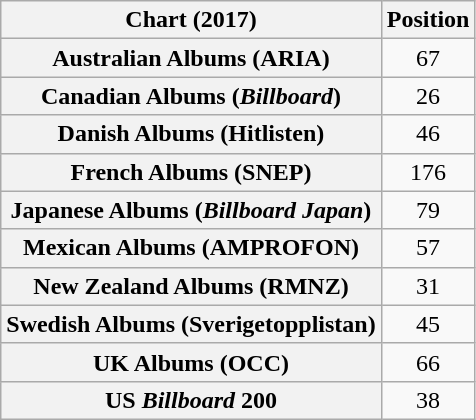<table class="wikitable sortable plainrowheaders" style="text-align:center">
<tr>
<th scope="col">Chart (2017)</th>
<th scope="col">Position</th>
</tr>
<tr>
<th scope="row">Australian Albums (ARIA)</th>
<td>67</td>
</tr>
<tr>
<th scope="row">Canadian Albums (<em>Billboard</em>)</th>
<td>26</td>
</tr>
<tr>
<th scope="row">Danish Albums (Hitlisten)</th>
<td>46</td>
</tr>
<tr>
<th scope="row">French Albums (SNEP)</th>
<td>176</td>
</tr>
<tr>
<th scope="row">Japanese Albums (<em>Billboard Japan</em>)</th>
<td>79</td>
</tr>
<tr>
<th scope="row">Mexican Albums (AMPROFON)</th>
<td>57</td>
</tr>
<tr>
<th scope="row">New Zealand Albums (RMNZ)</th>
<td>31</td>
</tr>
<tr>
<th scope="row">Swedish Albums (Sverigetopplistan)</th>
<td>45</td>
</tr>
<tr>
<th scope="row">UK Albums (OCC)</th>
<td>66</td>
</tr>
<tr>
<th scope="row">US <em>Billboard</em> 200</th>
<td>38</td>
</tr>
</table>
